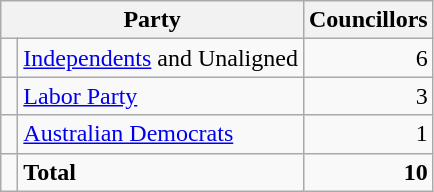<table class="wikitable">
<tr>
<th colspan="2">Party</th>
<th>Councillors</th>
</tr>
<tr>
<td> </td>
<td><a href='#'>Independents</a> and Unaligned</td>
<td align=right>6</td>
</tr>
<tr>
<td> </td>
<td><a href='#'>Labor Party</a></td>
<td align=right>3</td>
</tr>
<tr>
<td> </td>
<td><a href='#'>Australian Democrats</a></td>
<td align=right>1</td>
</tr>
<tr>
<td></td>
<td><strong>Total</strong></td>
<td align=right><strong>10</strong></td>
</tr>
</table>
